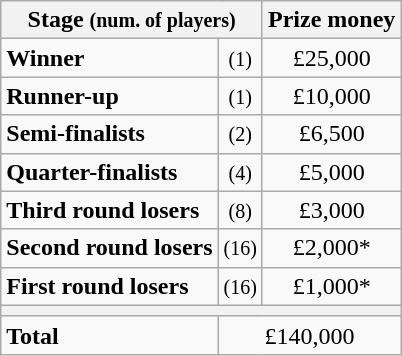<table class="wikitable">
<tr>
<th colspan=2>Stage <small>(num. of players)</small></th>
<th>Prize money</th>
</tr>
<tr>
<td><strong>Winner</strong></td>
<td align=center><small>(1)</small></td>
<td align=center>£25,000</td>
</tr>
<tr>
<td><strong>Runner-up</strong></td>
<td align=center><small>(1)</small></td>
<td align=center>£10,000</td>
</tr>
<tr>
<td><strong>Semi-finalists</strong></td>
<td align=center><small>(2)</small></td>
<td align=center>£6,500</td>
</tr>
<tr>
<td><strong>Quarter-finalists</strong></td>
<td align=center><small>(4)</small></td>
<td align=center>£5,000</td>
</tr>
<tr>
<td><strong>Third round losers</strong></td>
<td align=center><small>(8)</small></td>
<td align=center>£3,000</td>
</tr>
<tr>
<td><strong>Second round losers</strong></td>
<td align=center><small>(16)</small></td>
<td align=center>£2,000*</td>
</tr>
<tr>
<td><strong>First round losers</strong></td>
<td align=center><small>(16)</small></td>
<td align=center>£1,000*</td>
</tr>
<tr>
<th colspan=3></th>
</tr>
<tr>
<td><strong>Total</strong></td>
<td align=center colspan=2>£140,000</td>
</tr>
</table>
